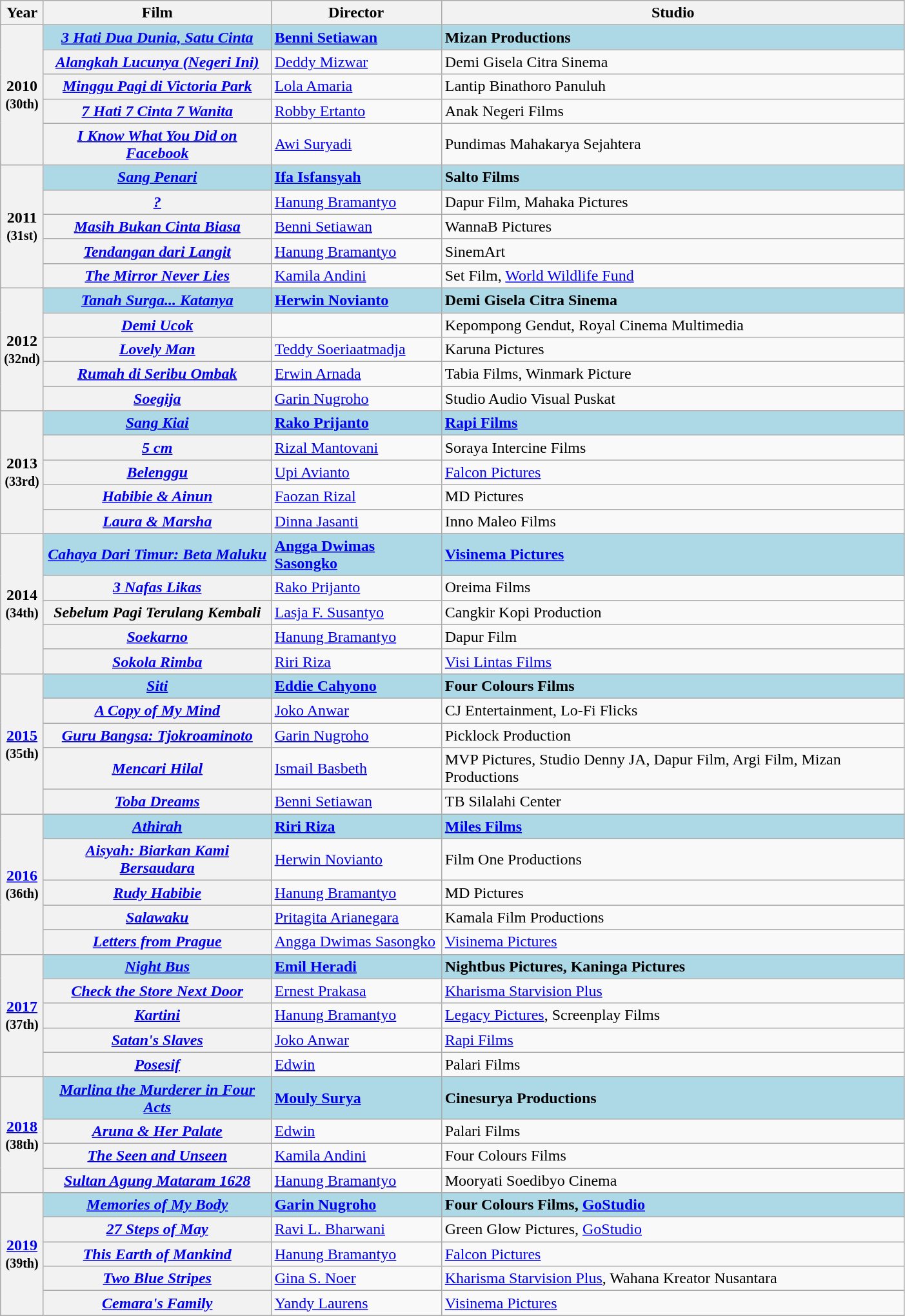<table class="wikitable plainrowheaders sortable" style="width: 74%;">
<tr>
<th scope="col">Year</th>
<th scope="col">Film</th>
<th scope="col">Director</th>
<th scope="col">Studio</th>
</tr>
<tr>
<th scope="row" rowspan="5" style="text-align:center;"><strong>2010</strong><br><small>(30th)</small></th>
<th scope="row" style="background:lightblue;"><strong><em><a href='#'>3 Hati Dua Dunia, Satu Cinta</a></em></strong></th>
<td style="background:lightblue;"><strong><a href='#'>Benni Setiawan</a></strong></td>
<td style="background:lightblue;"><strong>Mizan Productions</strong></td>
</tr>
<tr>
<th scope="row"><em><a href='#'>Alangkah Lucunya (Negeri Ini)</a></em></th>
<td><a href='#'>Deddy Mizwar</a></td>
<td>Demi Gisela Citra Sinema</td>
</tr>
<tr>
<th scope="row"><em><a href='#'>Minggu Pagi di Victoria Park</a></em></th>
<td><a href='#'>Lola Amaria</a></td>
<td>Lantip Binathoro Panuluh</td>
</tr>
<tr>
<th scope="row"><em><a href='#'>7 Hati 7 Cinta 7 Wanita</a></em></th>
<td><a href='#'>Robby Ertanto</a></td>
<td>Anak Negeri Films</td>
</tr>
<tr>
<th scope="row"><em><a href='#'>I Know What You Did on Facebook</a></em></th>
<td><a href='#'>Awi Suryadi</a></td>
<td>Pundimas Mahakarya Sejahtera</td>
</tr>
<tr>
<th scope="row" rowspan="5" style="text-align:center;"><strong>2011</strong><br><small>(31st)</small></th>
<th scope="row" style="background:lightblue;"><strong><em><a href='#'>Sang Penari</a></em></strong></th>
<td style="background:lightblue;"><strong><a href='#'>Ifa Isfansyah</a></strong></td>
<td style="background:lightblue;"><strong>Salto Films</strong></td>
</tr>
<tr>
<th scope="row"><em><a href='#'>?</a></em></th>
<td><a href='#'>Hanung Bramantyo</a></td>
<td>Dapur Film, Mahaka Pictures</td>
</tr>
<tr>
<th scope="row"><em><a href='#'>Masih Bukan Cinta Biasa</a></em></th>
<td><a href='#'>Benni Setiawan</a></td>
<td>WannaB Pictures</td>
</tr>
<tr>
<th scope="row"><em><a href='#'>Tendangan dari Langit</a></em></th>
<td><a href='#'>Hanung Bramantyo</a></td>
<td>SinemArt</td>
</tr>
<tr>
<th scope="row"><em><a href='#'>The Mirror Never Lies</a></em></th>
<td><a href='#'>Kamila Andini</a></td>
<td>Set Film, <a href='#'>World Wildlife Fund</a></td>
</tr>
<tr>
<th scope="row" rowspan="5" style="text-align:center;"><strong>2012</strong><br><small>(32nd)</small></th>
<th scope="row" style="background:lightblue;"><strong><em><a href='#'>Tanah Surga... Katanya</a></em></strong></th>
<td style="background:lightblue;"><strong><a href='#'>Herwin Novianto</a></strong></td>
<td style="background:lightblue;"><strong>Demi Gisela Citra Sinema</strong></td>
</tr>
<tr>
<th scope="row"><em><a href='#'>Demi Ucok</a></em></th>
<td></td>
<td>Kepompong Gendut, Royal Cinema Multimedia</td>
</tr>
<tr>
<th scope="row"><em><a href='#'>Lovely Man</a></em></th>
<td><a href='#'>Teddy Soeriaatmadja</a></td>
<td>Karuna Pictures</td>
</tr>
<tr>
<th scope="row"><em><a href='#'>Rumah di Seribu Ombak</a></em></th>
<td><a href='#'>Erwin Arnada</a></td>
<td>Tabia Films, Winmark Picture</td>
</tr>
<tr>
<th scope="row"><em><a href='#'>Soegija</a></em></th>
<td><a href='#'>Garin Nugroho</a></td>
<td>Studio Audio Visual Puskat</td>
</tr>
<tr>
<th scope="row" rowspan="5" style="text-align:center;"><strong>2013</strong><br><small>(33rd)</small></th>
<th scope="row" style="background:lightblue;"><strong><em><a href='#'>Sang Kiai</a></em></strong></th>
<td style="background:lightblue;"><strong><a href='#'>Rako Prijanto</a></strong></td>
<td style="background:lightblue;"><strong><a href='#'>Rapi Films</a></strong></td>
</tr>
<tr>
<th scope="row"><em><a href='#'>5 cm</a></em></th>
<td><a href='#'>Rizal Mantovani</a></td>
<td>Soraya Intercine Films</td>
</tr>
<tr>
<th scope="row"><em><a href='#'>Belenggu</a></em></th>
<td><a href='#'>Upi Avianto</a></td>
<td><a href='#'>Falcon Pictures</a></td>
</tr>
<tr>
<th scope="row"><em><a href='#'>Habibie & Ainun</a></em></th>
<td><a href='#'>Faozan Rizal</a></td>
<td>MD Pictures</td>
</tr>
<tr>
<th scope="row"><em><a href='#'>Laura & Marsha</a></em></th>
<td><a href='#'>Dinna Jasanti</a></td>
<td>Inno Maleo Films</td>
</tr>
<tr>
<th scope="row" rowspan="5" style="text-align:center;"><strong>2014</strong><br><small>(34th)</small></th>
<th scope="row" style="background:lightblue;"><strong><em><a href='#'>Cahaya Dari Timur: Beta Maluku</a></em></strong></th>
<td style="background:lightblue;"><strong><a href='#'>Angga Dwimas Sasongko</a></strong></td>
<td style="background:lightblue;"><strong><a href='#'>Visinema Pictures</a></strong></td>
</tr>
<tr>
<th scope="row"><em><a href='#'>3 Nafas Likas</a></em></th>
<td><a href='#'>Rako Prijanto</a></td>
<td>Oreima Films</td>
</tr>
<tr>
<th scope="row"><em>Sebelum Pagi Terulang Kembali</em></th>
<td><a href='#'>Lasja F. Susantyo</a></td>
<td>Cangkir Kopi Production</td>
</tr>
<tr>
<th scope="row"><em><a href='#'>Soekarno</a></em></th>
<td><a href='#'>Hanung Bramantyo</a></td>
<td>Dapur Film</td>
</tr>
<tr>
<th scope="row"><em><a href='#'>Sokola Rimba</a></em></th>
<td><a href='#'>Riri Riza</a></td>
<td><a href='#'>Visi Lintas Films</a></td>
</tr>
<tr>
<th scope="row" rowspan="5" style="text-align:center;"><strong><a href='#'>2015</a></strong><br><small>(35th)</small></th>
<th scope="row" style="background:lightblue;"><strong><em><a href='#'>Siti</a></em></strong></th>
<td style="background:lightblue;"><strong><a href='#'>Eddie Cahyono</a></strong></td>
<td style="background:lightblue;"><strong>Four Colours Films</strong></td>
</tr>
<tr>
<th scope="row"><em><a href='#'>A Copy of My Mind</a></em></th>
<td><a href='#'>Joko Anwar</a></td>
<td>CJ Entertainment, Lo-Fi Flicks</td>
</tr>
<tr>
<th scope="row"><em><a href='#'>Guru Bangsa: Tjokroaminoto</a></em></th>
<td><a href='#'>Garin Nugroho</a></td>
<td>Picklock Production</td>
</tr>
<tr>
<th scope="row"><em><a href='#'>Mencari Hilal</a></em></th>
<td><a href='#'>Ismail Basbeth</a></td>
<td>MVP Pictures, Studio Denny JA, Dapur Film, Argi Film, Mizan Productions</td>
</tr>
<tr>
<th scope="row"><em><a href='#'>Toba Dreams</a></em></th>
<td><a href='#'>Benni Setiawan</a></td>
<td>TB Silalahi Center</td>
</tr>
<tr>
<th scope="row" rowspan="5" style="text-align:center;"><strong><a href='#'>2016</a></strong><br><small>(36th)</small></th>
<th scope="row" style="background:lightblue;"><strong><em><a href='#'>Athirah</a></em></strong></th>
<td style="background:lightblue;"><strong><a href='#'>Riri Riza</a></strong></td>
<td style="background:lightblue;"><strong><a href='#'>Miles Films</a></strong></td>
</tr>
<tr>
<th scope="row"><em><a href='#'>Aisyah: Biarkan Kami Bersaudara</a></em></th>
<td><a href='#'>Herwin Novianto</a></td>
<td>Film One Productions</td>
</tr>
<tr>
<th scope="row"><em><a href='#'>Rudy Habibie</a></em></th>
<td><a href='#'>Hanung Bramantyo</a></td>
<td>MD Pictures</td>
</tr>
<tr>
<th scope="row"><em><a href='#'>Salawaku</a></em></th>
<td><a href='#'>Pritagita Arianegara</a></td>
<td>Kamala Film Productions</td>
</tr>
<tr>
<th scope="row"><em><a href='#'>Letters from Prague</a></em></th>
<td><a href='#'>Angga Dwimas Sasongko</a></td>
<td><a href='#'>Visinema Pictures</a></td>
</tr>
<tr>
<th scope="row" rowspan="5" style="text-align:center;"><strong><a href='#'>2017</a></strong><br><small>(37th)</small></th>
<th scope="row" style="background:lightblue;"><strong><em><a href='#'>Night Bus</a></em></strong></th>
<td style="background:lightblue;"><strong><a href='#'>Emil Heradi</a></strong></td>
<td style="background:lightblue;"><strong>Nightbus Pictures, Kaninga Pictures</strong></td>
</tr>
<tr>
<th scope="row"><em><a href='#'>Check the Store Next Door</a></em></th>
<td><a href='#'>Ernest Prakasa</a></td>
<td><a href='#'>Kharisma Starvision Plus</a></td>
</tr>
<tr>
<th scope="row"><em><a href='#'>Kartini</a></em></th>
<td><a href='#'>Hanung Bramantyo</a></td>
<td><a href='#'>Legacy Pictures</a>, Screenplay Films</td>
</tr>
<tr>
<th scope="row"><em><a href='#'>Satan's Slaves</a></em></th>
<td><a href='#'>Joko Anwar</a></td>
<td><a href='#'>Rapi Films</a></td>
</tr>
<tr>
<th scope="row"><em><a href='#'>Posesif</a></em></th>
<td><a href='#'>Edwin</a></td>
<td>Palari Films</td>
</tr>
<tr>
<th scope="row" rowspan="4" style="text-align:center;"><strong><a href='#'>2018</a></strong><br><small>(38th)</small></th>
<th scope="row" style="background:lightblue;"><strong><em><a href='#'>Marlina the Murderer in Four Acts</a></em></strong></th>
<td style="background:lightblue;"><strong><a href='#'>Mouly Surya</a></strong></td>
<td style="background:lightblue;"><strong>Cinesurya Productions</strong></td>
</tr>
<tr>
<th scope="row"><em><a href='#'>Aruna & Her Palate</a></em></th>
<td><a href='#'>Edwin</a></td>
<td>Palari Films</td>
</tr>
<tr>
<th scope="row"><em><a href='#'>The Seen and Unseen</a></em></th>
<td><a href='#'>Kamila Andini</a></td>
<td>Four Colours Films</td>
</tr>
<tr>
<th scope="row"><em><a href='#'>Sultan Agung Mataram 1628</a></em></th>
<td><a href='#'>Hanung Bramantyo</a></td>
<td>Mooryati Soedibyo Cinema</td>
</tr>
<tr>
<th scope="row" rowspan="5" style="text-align:center;"><strong><a href='#'>2019</a></strong><br><small>(39th)</small></th>
<th scope="row" style="background:lightblue;"><strong><em><a href='#'>Memories of My Body</a></em></strong></th>
<td style="background:lightblue;"><strong><a href='#'>Garin Nugroho</a></strong></td>
<td style="background:lightblue;"><strong>Four Colours Films, <a href='#'>GoStudio</a></strong></td>
</tr>
<tr>
<th scope="row"><em><a href='#'>27 Steps of May</a></em></th>
<td><a href='#'>Ravi L. Bharwani</a></td>
<td>Green Glow Pictures, <a href='#'>GoStudio</a></td>
</tr>
<tr>
<th scope="row"><em><a href='#'>This Earth of Mankind</a></em></th>
<td><a href='#'>Hanung Bramantyo</a></td>
<td><a href='#'>Falcon Pictures</a></td>
</tr>
<tr>
<th scope="row"><em><a href='#'>Two Blue Stripes</a></em></th>
<td><a href='#'>Gina S. Noer</a></td>
<td><a href='#'>Kharisma Starvision Plus</a>, Wahana Kreator Nusantara</td>
</tr>
<tr>
<th scope="row"><em><a href='#'>Cemara's Family</a></em></th>
<td><a href='#'>Yandy Laurens</a></td>
<td><a href='#'>Visinema Pictures</a></td>
</tr>
</table>
